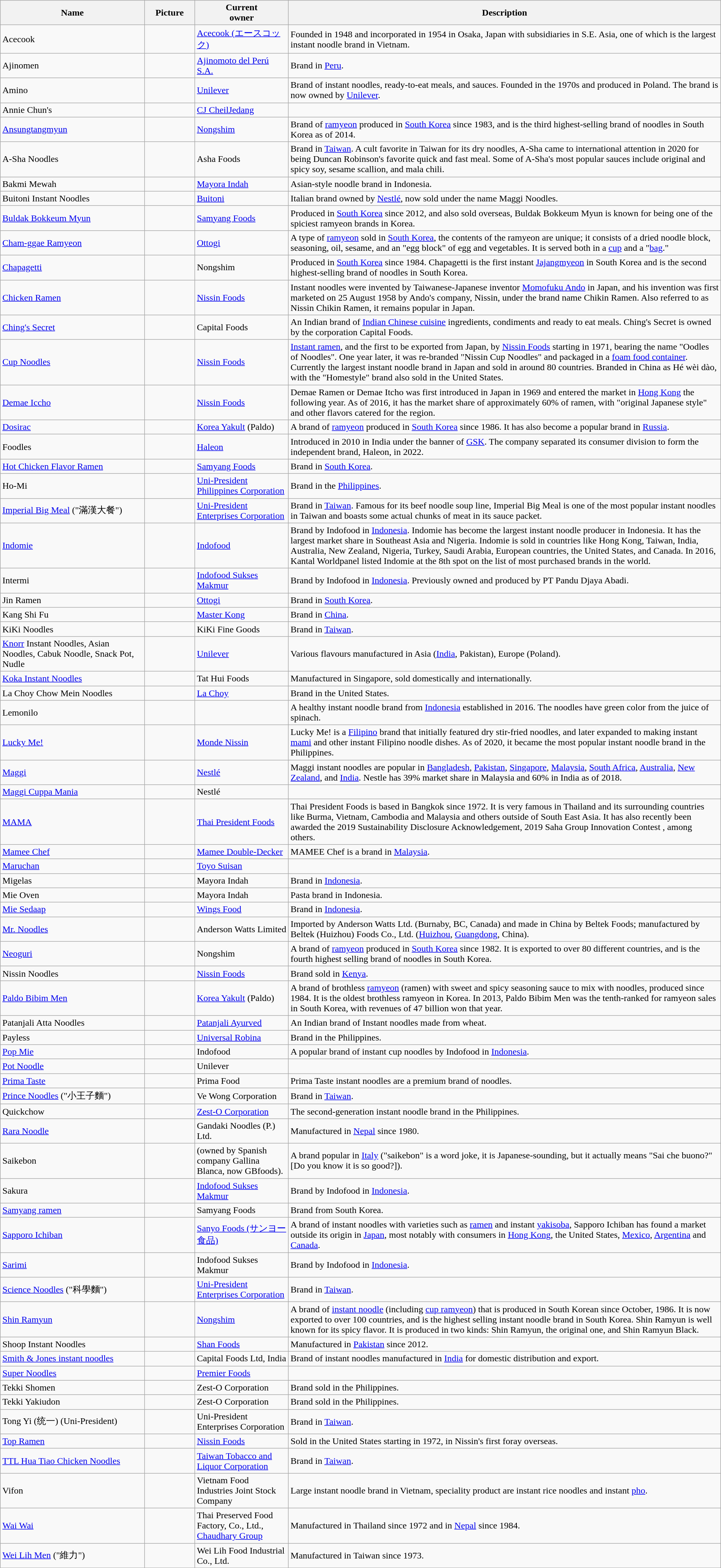<table class="wikitable sortable" width="100%" border="1">
<tr>
<th style="width:20%;">Name</th>
<th style="width:7%;">Picture</th>
<th style="width:13%;">Current<br>owner</th>
<th>Description</th>
</tr>
<tr>
<td>Acecook</td>
<td></td>
<td><a href='#'>Acecook (エースコック)</a></td>
<td>Founded in 1948 and incorporated in 1954 in Osaka, Japan with subsidiaries in S.E. Asia, one of which is the largest instant noodle brand in Vietnam.</td>
</tr>
<tr>
<td>Ajinomen</td>
<td></td>
<td><a href='#'>Ajinomoto del Perú S.A.</a></td>
<td>Brand in <a href='#'>Peru</a>.</td>
</tr>
<tr>
<td>Amino</td>
<td></td>
<td><a href='#'>Unilever</a></td>
<td>Brand of instant noodles, ready-to-eat meals, and sauces. Founded in the 1970s and produced in Poland. The brand is now owned by <a href='#'>Unilever</a>.</td>
</tr>
<tr>
<td>Annie Chun's</td>
<td></td>
<td><a href='#'>CJ CheilJedang</a></td>
<td></td>
</tr>
<tr>
<td><a href='#'>Ansungtangmyun</a></td>
<td></td>
<td><a href='#'>Nongshim</a></td>
<td>Brand of <a href='#'>ramyeon</a> produced in <a href='#'>South Korea</a> since 1983, and is the third highest-selling brand of noodles in South Korea as of 2014.</td>
</tr>
<tr>
<td>A-Sha Noodles</td>
<td></td>
<td>Asha Foods</td>
<td>Brand in <a href='#'>Taiwan</a>. A cult favorite in Taiwan for its dry noodles, A-Sha came to international attention in 2020 for being Duncan Robinson's favorite quick and fast meal. Some of A-Sha's most popular sauces include original and spicy soy, sesame scallion, and mala chili.</td>
</tr>
<tr>
<td>Bakmi Mewah</td>
<td></td>
<td><a href='#'>Mayora Indah</a></td>
<td>Asian-style noodle brand in Indonesia.</td>
</tr>
<tr>
<td>Buitoni Instant Noodles</td>
<td></td>
<td><a href='#'>Buitoni</a></td>
<td>Italian brand owned by <a href='#'>Nestlé</a>, now sold under the name Maggi Noodles.</td>
</tr>
<tr>
<td><a href='#'>Buldak Bokkeum Myun</a></td>
<td></td>
<td><a href='#'>Samyang Foods</a></td>
<td>Produced in <a href='#'>South Korea</a> since 2012, and also sold overseas, Buldak Bokkeum Myun is known for being one of the spiciest ramyeon brands in Korea.</td>
</tr>
<tr>
<td><a href='#'>Cham-ggae Ramyeon</a></td>
<td></td>
<td><a href='#'>Ottogi</a></td>
<td>A type of <a href='#'>ramyeon</a> sold in <a href='#'>South Korea</a>, the contents of the ramyeon are unique; it consists of a dried noodle block, seasoning, oil, sesame, and an "egg block" of egg and vegetables. It is served both in a <a href='#'>cup</a> and a "<a href='#'>bag</a>."</td>
</tr>
<tr>
<td><a href='#'>Chapagetti</a></td>
<td></td>
<td>Nongshim</td>
<td>Produced in <a href='#'>South Korea</a> since 1984. Chapagetti is the first instant <a href='#'>Jajangmyeon</a> in South Korea and is the second highest-selling brand of noodles in South Korea.</td>
</tr>
<tr>
<td><a href='#'>Chicken Ramen</a></td>
<td></td>
<td><a href='#'>Nissin Foods</a></td>
<td>Instant noodles were invented by Taiwanese-Japanese inventor <a href='#'>Momofuku Ando</a> in Japan, and his invention was first marketed on 25 August 1958 by Ando's company, Nissin, under the brand name Chikin Ramen. Also referred to as Nissin Chikin Ramen, it remains popular in Japan.</td>
</tr>
<tr>
<td><a href='#'>Ching's Secret</a></td>
<td></td>
<td>Capital Foods</td>
<td>An Indian brand of <a href='#'>Indian Chinese cuisine</a> ingredients, condiments and ready to eat meals. Ching's Secret is owned by the corporation Capital Foods.</td>
</tr>
<tr>
<td><a href='#'>Cup Noodles</a></td>
<td></td>
<td><a href='#'>Nissin Foods</a></td>
<td><a href='#'>Instant ramen</a>, and the first to be exported from Japan, by <a href='#'>Nissin Foods</a> starting in 1971, bearing the name "Oodles of Noodles". One year later, it was re-branded "Nissin Cup Noodles" and packaged in a <a href='#'>foam food container</a>. Currently the largest instant noodle brand in Japan and sold in around 80 countries. Branded in China as Hé wèi dào, with the "Homestyle" brand also sold in the United States.</td>
</tr>
<tr>
<td><a href='#'>Demae Iccho</a></td>
<td></td>
<td><a href='#'>Nissin Foods</a></td>
<td>Demae Ramen or Demae Itcho was first introduced in Japan in 1969 and entered the market in <a href='#'>Hong Kong</a> the following year. As of 2016, it has the market share of approximately 60% of ramen, with "original Japanese style" and other flavors catered for the region.</td>
</tr>
<tr>
<td><a href='#'>Dosirac</a></td>
<td></td>
<td><a href='#'>Korea Yakult</a> (Paldo)</td>
<td>A brand of <a href='#'>ramyeon</a> produced in <a href='#'>South Korea</a> since 1986. It has also become a popular brand in <a href='#'>Russia</a>.</td>
</tr>
<tr>
<td>Foodles</td>
<td></td>
<td><a href='#'>Haleon</a></td>
<td>Introduced in 2010 in India under the banner of <a href='#'>GSK</a>. The company separated its consumer division to form the independent brand, Haleon, in 2022.</td>
</tr>
<tr>
<td><a href='#'>Hot Chicken Flavor Ramen</a></td>
<td></td>
<td><a href='#'>Samyang Foods</a></td>
<td>Brand in <a href='#'>South Korea</a>.</td>
</tr>
<tr>
<td>Ho-Mi</td>
<td></td>
<td><a href='#'>Uni-President Philippines Corporation</a></td>
<td>Brand in the <a href='#'>Philippines</a>.</td>
</tr>
<tr>
<td><a href='#'>Imperial Big Meal</a> ("滿漢大餐")</td>
<td></td>
<td><a href='#'>Uni-President Enterprises Corporation</a></td>
<td>Brand in <a href='#'>Taiwan</a>. Famous for its beef noodle soup line, Imperial Big Meal is one of the most popular instant noodles in Taiwan and boasts some actual chunks of meat in its sauce packet.</td>
</tr>
<tr>
<td><a href='#'>Indomie</a></td>
<td></td>
<td><a href='#'>Indofood</a></td>
<td>Brand by Indofood in <a href='#'>Indonesia</a>. Indomie has become the largest instant noodle producer in Indonesia. It has the largest market share in Southeast Asia and Nigeria. Indomie is sold in countries like Hong Kong, Taiwan, India, Australia, New Zealand, Nigeria, Turkey, Saudi Arabia, European countries, the United States, and Canada. In 2016, Kantal Worldpanel listed Indomie at the 8th spot on the list of most purchased brands in the world.</td>
</tr>
<tr>
<td>Intermi</td>
<td></td>
<td><a href='#'>Indofood Sukses Makmur</a></td>
<td>Brand by Indofood in <a href='#'>Indonesia</a>. Previously owned and produced by PT Pandu Djaya Abadi.</td>
</tr>
<tr>
<td>Jin Ramen</td>
<td></td>
<td><a href='#'>Ottogi</a></td>
<td>Brand in <a href='#'>South Korea</a>.</td>
</tr>
<tr>
<td>Kang Shi Fu</td>
<td></td>
<td><a href='#'>Master Kong</a></td>
<td>Brand in <a href='#'>China</a>.</td>
</tr>
<tr>
<td>KiKi Noodles</td>
<td></td>
<td>KiKi Fine Goods</td>
<td>Brand in <a href='#'>Taiwan</a>.</td>
</tr>
<tr>
<td><a href='#'>Knorr</a> Instant Noodles, Asian Noodles, Cabuk Noodle, Snack Pot, Nudle</td>
<td></td>
<td><a href='#'>Unilever</a></td>
<td>Various flavours manufactured in Asia (<a href='#'>India</a>, Pakistan), Europe (Poland).</td>
</tr>
<tr>
<td><a href='#'>Koka Instant Noodles</a></td>
<td></td>
<td>Tat Hui Foods</td>
<td>Manufactured in Singapore, sold domestically and internationally.</td>
</tr>
<tr>
<td>La Choy Chow Mein Noodles</td>
<td></td>
<td><a href='#'>La Choy</a></td>
<td>Brand in the United States.</td>
</tr>
<tr>
<td>Lemonilo</td>
<td></td>
<td></td>
<td>A healthy instant noodle brand from <a href='#'>Indonesia</a> established in 2016. The noodles have green color from the juice of spinach.</td>
</tr>
<tr>
<td><a href='#'>Lucky Me!</a></td>
<td></td>
<td><a href='#'>Monde Nissin</a></td>
<td>Lucky Me! is a <a href='#'>Filipino</a> brand that initially featured dry stir-fried noodles, and later expanded to making instant <a href='#'>mami</a> and other instant Filipino noodle dishes. As of 2020, it became the most popular instant noodle brand in the Philippines.</td>
</tr>
<tr>
<td><a href='#'>Maggi</a></td>
<td></td>
<td><a href='#'>Nestlé</a></td>
<td>Maggi instant noodles are popular in <a href='#'>Bangladesh</a>, <a href='#'>Pakistan</a>, <a href='#'>Singapore</a>, <a href='#'>Malaysia</a>, <a href='#'>South Africa</a>, <a href='#'>Australia</a>, <a href='#'>New Zealand</a>, and <a href='#'>India</a>. Nestle has 39% market share in Malaysia and 60% in India as of 2018.</td>
</tr>
<tr>
<td><a href='#'>Maggi Cuppa Mania</a></td>
<td></td>
<td>Nestlé</td>
<td></td>
</tr>
<tr>
<td><a href='#'>MAMA</a></td>
<td></td>
<td><a href='#'>Thai President Foods</a></td>
<td>Thai President Foods is based in Bangkok since 1972. It is very famous in Thailand and its surrounding countries like Burma, Vietnam, Cambodia and Malaysia and others outside of South East Asia. It has also recently been awarded the 2019 Sustainability Disclosure Acknowledgement, 2019 Saha Group Innovation Contest , among others.</td>
</tr>
<tr>
<td><a href='#'>Mamee Chef</a></td>
<td></td>
<td><a href='#'>Mamee Double-Decker</a></td>
<td>MAMEE Chef is a brand in <a href='#'>Malaysia</a>.</td>
</tr>
<tr>
<td><a href='#'>Maruchan</a></td>
<td></td>
<td><a href='#'>Toyo Suisan</a></td>
<td></td>
</tr>
<tr>
<td>Migelas</td>
<td></td>
<td>Mayora Indah</td>
<td>Brand in <a href='#'>Indonesia</a>.</td>
</tr>
<tr>
<td>Mie Oven</td>
<td></td>
<td>Mayora Indah</td>
<td>Pasta brand in Indonesia.</td>
</tr>
<tr>
<td><a href='#'>Mie Sedaap</a></td>
<td></td>
<td><a href='#'>Wings Food</a></td>
<td>Brand in <a href='#'>Indonesia</a>.</td>
</tr>
<tr>
<td><a href='#'>Mr. Noodles</a></td>
<td></td>
<td>Anderson Watts Limited</td>
<td>Imported by Anderson Watts Ltd. (Burnaby, BC, Canada) and made in China by Beltek Foods; manufactured by Beltek (Huizhou) Foods Co., Ltd. (<a href='#'>Huizhou</a>, <a href='#'>Guangdong</a>, China).</td>
</tr>
<tr>
<td><a href='#'>Neoguri</a></td>
<td></td>
<td>Nongshim</td>
<td>A brand of <a href='#'>ramyeon</a> produced in <a href='#'>South Korea</a> since 1982. It is exported to over 80 different countries, and is the fourth highest selling brand of noodles in South Korea.</td>
</tr>
<tr>
<td>Nissin Noodles</td>
<td></td>
<td><a href='#'>Nissin Foods</a></td>
<td>Brand sold in <a href='#'>Kenya</a>.</td>
</tr>
<tr>
<td><a href='#'>Paldo Bibim Men</a></td>
<td></td>
<td><a href='#'>Korea Yakult</a> (Paldo)</td>
<td>A brand of brothless <a href='#'>ramyeon</a> (ramen) with sweet and spicy seasoning sauce to mix with noodles, produced since 1984. It is the oldest brothless ramyeon in Korea. In 2013, Paldo Bibim Men was the tenth-ranked for ramyeon sales in South Korea, with revenues of 47 billion won that year.</td>
</tr>
<tr>
<td>Patanjali Atta Noodles</td>
<td></td>
<td><a href='#'>Patanjali Ayurved</a></td>
<td>An Indian brand of Instant noodles made from wheat.</td>
</tr>
<tr>
<td>Payless</td>
<td></td>
<td><a href='#'>Universal Robina</a></td>
<td>Brand in the Philippines.</td>
</tr>
<tr>
<td><a href='#'>Pop Mie</a></td>
<td></td>
<td>Indofood</td>
<td>A popular brand of instant cup noodles by Indofood in <a href='#'>Indonesia</a>.</td>
</tr>
<tr>
<td><a href='#'>Pot Noodle</a></td>
<td></td>
<td>Unilever</td>
<td></td>
</tr>
<tr>
<td><a href='#'>Prima Taste</a></td>
<td></td>
<td>Prima Food</td>
<td>Prima Taste instant noodles are a premium brand of noodles.</td>
</tr>
<tr>
<td><a href='#'>Prince Noodles</a> ("小王子麵")</td>
<td></td>
<td>Ve Wong Corporation</td>
<td>Brand in <a href='#'>Taiwan</a>.</td>
</tr>
<tr>
<td>Quickchow</td>
<td></td>
<td><a href='#'>Zest-O Corporation</a></td>
<td>The second-generation instant noodle brand in the Philippines.</td>
</tr>
<tr>
<td><a href='#'>Rara Noodle</a></td>
<td></td>
<td>Gandaki Noodles (P.) Ltd.</td>
<td>Manufactured in <a href='#'>Nepal</a> since 1980.</td>
</tr>
<tr>
<td>Saikebon</td>
<td></td>
<td> (owned by Spanish company Gallina Blanca, now GBfoods).</td>
<td>A brand popular in <a href='#'>Italy</a> ("saikebon" is a word joke, it is Japanese-sounding, but it actually means "Sai che buono?" [Do you know it is so good?]).</td>
</tr>
<tr>
<td>Sakura</td>
<td></td>
<td><a href='#'>Indofood Sukses Makmur</a></td>
<td>Brand by Indofood in <a href='#'>Indonesia</a>.</td>
</tr>
<tr>
<td><a href='#'>Samyang ramen</a></td>
<td></td>
<td>Samyang Foods</td>
<td>Brand from South Korea.</td>
</tr>
<tr>
<td><a href='#'>Sapporo Ichiban</a></td>
<td></td>
<td><a href='#'>Sanyo Foods (サンヨー食品)</a></td>
<td>A brand of instant noodles with varieties such as <a href='#'>ramen</a> and instant <a href='#'>yakisoba</a>, Sapporo Ichiban has found a market outside its origin in <a href='#'>Japan</a>, most notably with consumers in <a href='#'>Hong Kong</a>, the United States, <a href='#'>Mexico</a>, <a href='#'>Argentina</a> and <a href='#'>Canada</a>.</td>
</tr>
<tr>
<td><a href='#'>Sarimi</a></td>
<td></td>
<td>Indofood Sukses Makmur</td>
<td>Brand by Indofood in <a href='#'>Indonesia</a>.</td>
</tr>
<tr>
<td><a href='#'>Science Noodles</a> ("科學麵")</td>
<td></td>
<td><a href='#'>Uni-President Enterprises Corporation</a></td>
<td>Brand in <a href='#'>Taiwan</a>.</td>
</tr>
<tr>
<td><a href='#'>Shin Ramyun</a></td>
<td></td>
<td><a href='#'>Nongshim</a></td>
<td>A brand of <a href='#'>instant noodle</a> (including <a href='#'>cup ramyeon</a>) that is produced in South Korean since October, 1986. It is now exported to over 100 countries, and is the highest selling instant noodle brand in South Korea. Shin Ramyun is well known for its spicy flavor. It is produced in two kinds: Shin Ramyun, the original one, and Shin Ramyun Black.</td>
</tr>
<tr>
<td>Shoop Instant Noodles</td>
<td></td>
<td><a href='#'>Shan Foods</a></td>
<td>Manufactured in <a href='#'>Pakistan</a> since 2012.</td>
</tr>
<tr>
<td><a href='#'>Smith & Jones instant noodles</a></td>
<td></td>
<td>Capital Foods Ltd, India</td>
<td>Brand of instant noodles manufactured in <a href='#'>India</a> for domestic distribution and export.</td>
</tr>
<tr>
<td><a href='#'>Super Noodles</a></td>
<td></td>
<td><a href='#'>Premier Foods</a></td>
<td></td>
</tr>
<tr>
<td>Tekki Shomen</td>
<td></td>
<td>Zest-O Corporation</td>
<td>Brand sold in the Philippines.</td>
</tr>
<tr>
<td>Tekki Yakiudon</td>
<td></td>
<td>Zest-O Corporation</td>
<td>Brand sold in the Philippines.</td>
</tr>
<tr>
<td>Tong Yi (统一) (Uni-President)</td>
<td></td>
<td>Uni-President Enterprises Corporation</td>
<td>Brand in <a href='#'>Taiwan</a>.</td>
</tr>
<tr>
<td><a href='#'>Top Ramen</a></td>
<td></td>
<td><a href='#'>Nissin Foods</a></td>
<td>Sold in the United States starting in 1972, in Nissin's first foray overseas.</td>
</tr>
<tr>
<td><a href='#'>TTL Hua Tiao Chicken Noodles</a></td>
<td></td>
<td><a href='#'>Taiwan Tobacco and Liquor Corporation</a></td>
<td>Brand in <a href='#'>Taiwan</a>.</td>
</tr>
<tr>
<td>Vifon</td>
<td></td>
<td>Vietnam Food Industries Joint Stock Company</td>
<td>Large instant noodle brand in Vietnam, speciality product are instant rice noodles and instant <a href='#'>pho</a>.</td>
</tr>
<tr>
<td><a href='#'>Wai Wai</a></td>
<td></td>
<td>Thai Preserved Food Factory, Co., Ltd., <a href='#'>Chaudhary Group</a></td>
<td>Manufactured in Thailand since 1972 and in <a href='#'>Nepal</a> since 1984.</td>
</tr>
<tr>
<td><a href='#'>Wei Lih Men</a> ("維力")</td>
<td></td>
<td>Wei Lih Food Industrial Co., Ltd.</td>
<td>Manufactured in Taiwan since 1973.</td>
</tr>
</table>
